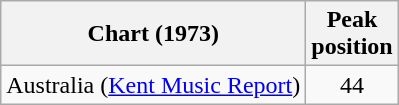<table class="wikitable">
<tr>
<th>Chart (1973)</th>
<th>Peak<br>position</th>
</tr>
<tr>
<td>Australia (<a href='#'>Kent Music Report</a>)</td>
<td style="text-align:center;">44</td>
</tr>
</table>
